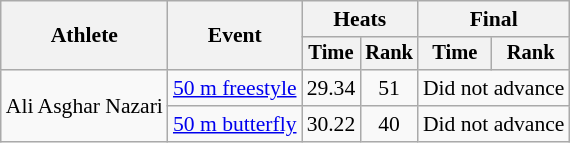<table class=wikitable style=font-size:90%;text-align:center>
<tr>
<th rowspan="2">Athlete</th>
<th rowspan="2">Event</th>
<th colspan="2">Heats</th>
<th colspan="2">Final</th>
</tr>
<tr style="font-size:95%">
<th>Time</th>
<th>Rank</th>
<th>Time</th>
<th>Rank</th>
</tr>
<tr>
<td align=left rowspan=2>Ali Asghar Nazari</td>
<td align=left><a href='#'>50 m freestyle</a></td>
<td>29.34</td>
<td>51</td>
<td colspan=2>Did not advance</td>
</tr>
<tr>
<td align=left><a href='#'>50 m butterfly</a></td>
<td>30.22</td>
<td>40</td>
<td colspan=2>Did not advance</td>
</tr>
</table>
